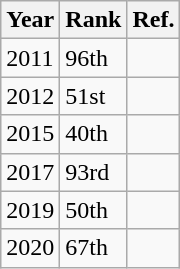<table class="wikitable sortable">
<tr>
<th>Year</th>
<th>Rank</th>
<th>Ref.</th>
</tr>
<tr>
<td>2011</td>
<td>96th</td>
<td></td>
</tr>
<tr>
<td>2012</td>
<td>51st</td>
<td></td>
</tr>
<tr>
<td>2015</td>
<td>40th</td>
<td></td>
</tr>
<tr>
<td>2017</td>
<td>93rd</td>
<td></td>
</tr>
<tr>
<td>2019</td>
<td>50th</td>
<td></td>
</tr>
<tr>
<td>2020</td>
<td>67th</td>
<td></td>
</tr>
</table>
